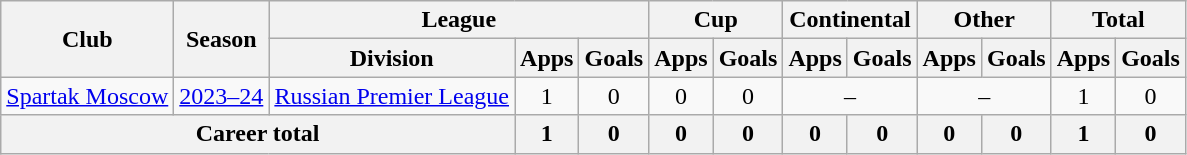<table class="wikitable" style="text-align: center;">
<tr>
<th rowspan=2>Club</th>
<th rowspan=2>Season</th>
<th colspan=3>League</th>
<th colspan=2>Cup</th>
<th colspan=2>Continental</th>
<th colspan=2>Other</th>
<th colspan=2>Total</th>
</tr>
<tr>
<th>Division</th>
<th>Apps</th>
<th>Goals</th>
<th>Apps</th>
<th>Goals</th>
<th>Apps</th>
<th>Goals</th>
<th>Apps</th>
<th>Goals</th>
<th>Apps</th>
<th>Goals</th>
</tr>
<tr>
<td><a href='#'>Spartak Moscow</a></td>
<td><a href='#'>2023–24</a></td>
<td><a href='#'>Russian Premier League</a></td>
<td>1</td>
<td>0</td>
<td>0</td>
<td>0</td>
<td colspan=2>–</td>
<td colspan=2>–</td>
<td>1</td>
<td>0</td>
</tr>
<tr>
<th colspan=3>Career total</th>
<th>1</th>
<th>0</th>
<th>0</th>
<th>0</th>
<th>0</th>
<th>0</th>
<th>0</th>
<th>0</th>
<th>1</th>
<th>0</th>
</tr>
</table>
